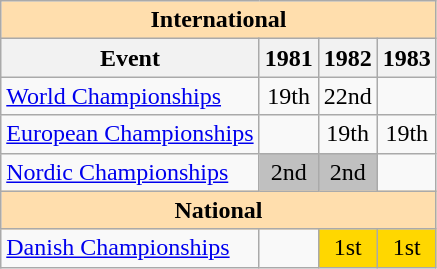<table class="wikitable" style="text-align:center">
<tr>
<th style="background-color: #ffdead; " colspan=4 align=center><strong>International</strong></th>
</tr>
<tr>
<th>Event</th>
<th>1981</th>
<th>1982</th>
<th>1983</th>
</tr>
<tr>
<td align=left><a href='#'>World Championships</a></td>
<td>19th</td>
<td>22nd</td>
<td></td>
</tr>
<tr>
<td align=left><a href='#'>European Championships</a></td>
<td></td>
<td>19th</td>
<td>19th</td>
</tr>
<tr>
<td align=left><a href='#'>Nordic Championships</a></td>
<td bgcolor=silver>2nd</td>
<td bgcolor=silver>2nd</td>
<td></td>
</tr>
<tr>
<th style="background-color: #ffdead; " colspan=4 align=center><strong>National</strong></th>
</tr>
<tr>
<td align=left><a href='#'>Danish Championships</a></td>
<td></td>
<td bgcolor=gold>1st</td>
<td bgcolor=gold>1st</td>
</tr>
</table>
